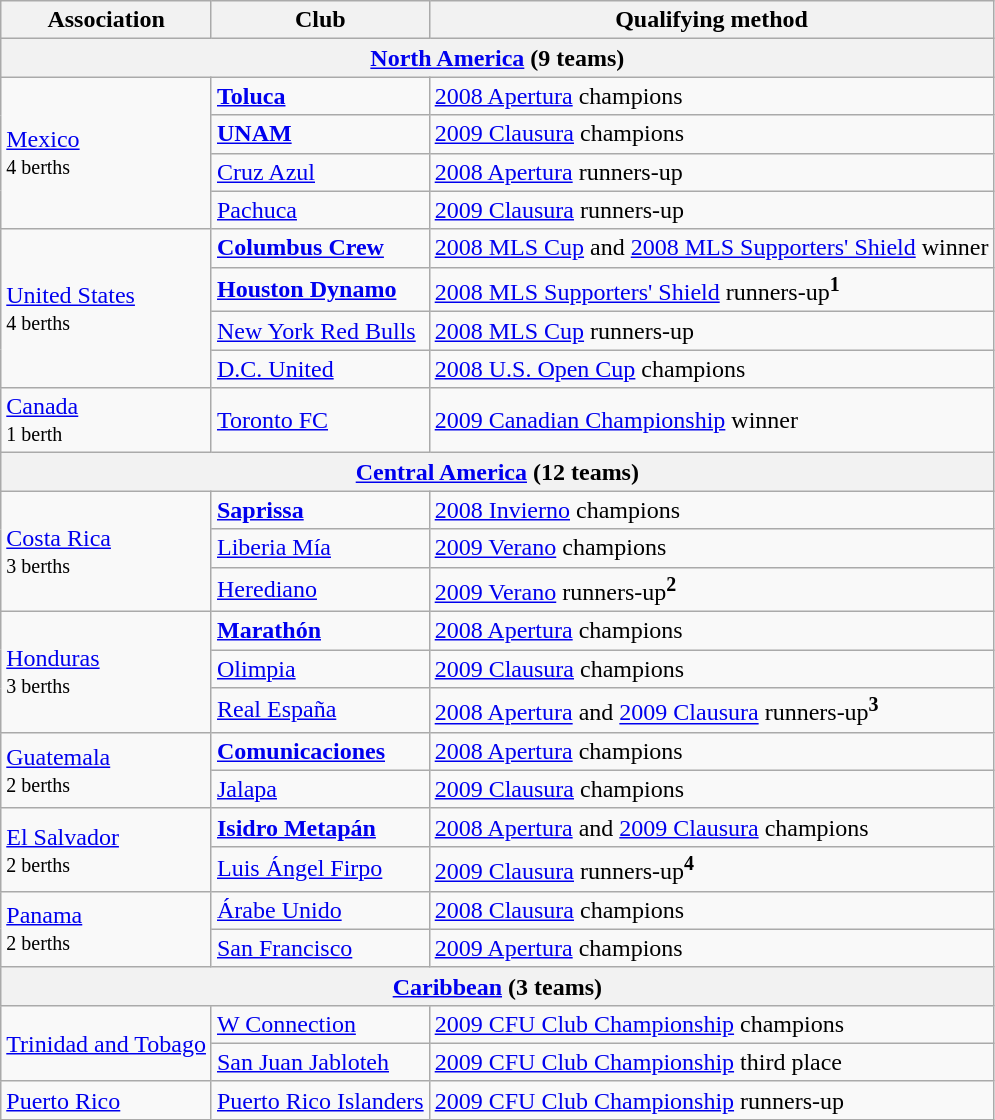<table class="wikitable">
<tr>
<th>Association</th>
<th>Club</th>
<th>Qualifying method</th>
</tr>
<tr>
<th colspan="3"><a href='#'>North America</a> (9 teams)</th>
</tr>
<tr>
<td rowspan="4"> <a href='#'>Mexico</a><br><small>4 berths</small></td>
<td><strong><a href='#'>Toluca</a></strong></td>
<td><a href='#'>2008 Apertura</a> champions</td>
</tr>
<tr>
<td><strong><a href='#'>UNAM</a></strong></td>
<td><a href='#'>2009 Clausura</a> champions</td>
</tr>
<tr>
<td><a href='#'>Cruz Azul</a></td>
<td><a href='#'>2008 Apertura</a> runners-up</td>
</tr>
<tr>
<td><a href='#'>Pachuca</a></td>
<td><a href='#'>2009 Clausura</a> runners-up</td>
</tr>
<tr>
<td rowspan="4"> <a href='#'>United States</a><br><small>4 berths</small></td>
<td><strong><a href='#'>Columbus Crew</a></strong></td>
<td><a href='#'>2008 MLS Cup</a> and <a href='#'>2008 MLS Supporters' Shield</a> winner</td>
</tr>
<tr>
<td><strong><a href='#'>Houston Dynamo</a></strong></td>
<td><a href='#'>2008 MLS Supporters' Shield</a> runners-up<sup><strong>1</strong></sup></td>
</tr>
<tr>
<td><a href='#'>New York Red Bulls</a></td>
<td><a href='#'>2008 MLS Cup</a> runners-up</td>
</tr>
<tr>
<td><a href='#'>D.C. United</a></td>
<td><a href='#'>2008 U.S. Open Cup</a> champions</td>
</tr>
<tr>
<td rowspan="1"> <a href='#'>Canada</a><br><small>1 berth</small></td>
<td><a href='#'>Toronto FC</a></td>
<td><a href='#'>2009 Canadian Championship</a> winner</td>
</tr>
<tr>
<th colspan="3"><a href='#'>Central America</a> (12 teams)</th>
</tr>
<tr>
<td rowspan="3"> <a href='#'>Costa Rica</a><br><small>3 berths</small></td>
<td><strong><a href='#'>Saprissa</a></strong></td>
<td><a href='#'>2008 Invierno</a> champions</td>
</tr>
<tr>
<td><a href='#'>Liberia Mía</a></td>
<td><a href='#'>2009 Verano</a> champions</td>
</tr>
<tr>
<td><a href='#'>Herediano</a></td>
<td><a href='#'>2009 Verano</a> runners-up<sup><strong>2</strong></sup></td>
</tr>
<tr>
<td rowspan="3"> <a href='#'>Honduras</a><br><small>3 berths</small></td>
<td><strong><a href='#'>Marathón</a></strong></td>
<td><a href='#'>2008 Apertura</a> champions</td>
</tr>
<tr>
<td><a href='#'>Olimpia</a></td>
<td><a href='#'>2009 Clausura</a> champions</td>
</tr>
<tr>
<td><a href='#'>Real España</a></td>
<td><a href='#'>2008 Apertura</a> and <a href='#'>2009 Clausura</a> runners-up<sup><strong>3</strong></sup></td>
</tr>
<tr>
<td rowspan="2"> <a href='#'>Guatemala</a><br><small>2 berths</small></td>
<td><strong><a href='#'>Comunicaciones</a></strong></td>
<td><a href='#'>2008 Apertura</a> champions</td>
</tr>
<tr>
<td><a href='#'>Jalapa</a></td>
<td><a href='#'>2009 Clausura</a> champions</td>
</tr>
<tr>
<td rowspan="2"> <a href='#'>El Salvador</a><br><small>2 berths</small></td>
<td><strong><a href='#'>Isidro Metapán</a></strong></td>
<td><a href='#'>2008 Apertura</a> and <a href='#'>2009 Clausura</a> champions</td>
</tr>
<tr>
<td><a href='#'>Luis Ángel Firpo</a></td>
<td><a href='#'>2009 Clausura</a> runners-up<sup><strong>4</strong></sup></td>
</tr>
<tr>
<td rowspan="2"> <a href='#'>Panama</a><br><small>2 berths</small></td>
<td><a href='#'>Árabe Unido</a></td>
<td><a href='#'>2008 Clausura</a> champions</td>
</tr>
<tr>
<td><a href='#'>San Francisco</a></td>
<td><a href='#'>2009 Apertura</a> champions</td>
</tr>
<tr>
<th colspan="3"><a href='#'>Caribbean</a> (3 teams)</th>
</tr>
<tr>
<td rowspan="2"> <a href='#'>Trinidad and Tobago</a></td>
<td><a href='#'>W Connection</a></td>
<td><a href='#'>2009 CFU Club Championship</a> champions</td>
</tr>
<tr>
<td><a href='#'>San Juan Jabloteh</a></td>
<td><a href='#'>2009 CFU Club Championship</a> third place</td>
</tr>
<tr>
<td> <a href='#'>Puerto Rico</a></td>
<td><a href='#'>Puerto Rico Islanders</a></td>
<td><a href='#'>2009 CFU Club Championship</a> runners-up</td>
</tr>
</table>
